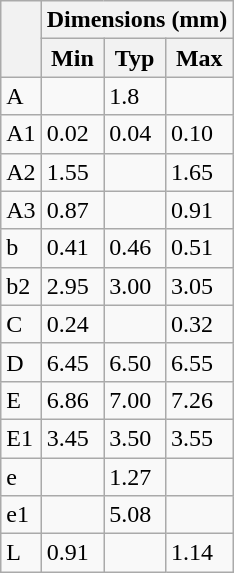<table class="wikitable">
<tr>
<th rowspan=2></th>
<th colspan=3>Dimensions (mm)</th>
</tr>
<tr>
<th>Min</th>
<th>Typ</th>
<th>Max</th>
</tr>
<tr>
<td>A</td>
<td></td>
<td>1.8</td>
<td></td>
</tr>
<tr>
<td>A1</td>
<td>0.02</td>
<td>0.04</td>
<td>0.10</td>
</tr>
<tr>
<td>A2</td>
<td>1.55</td>
<td></td>
<td>1.65</td>
</tr>
<tr>
<td>A3</td>
<td>0.87</td>
<td></td>
<td>0.91</td>
</tr>
<tr>
<td>b</td>
<td>0.41</td>
<td>0.46</td>
<td>0.51</td>
</tr>
<tr>
<td>b2</td>
<td>2.95</td>
<td>3.00</td>
<td>3.05</td>
</tr>
<tr>
<td>C</td>
<td>0.24</td>
<td></td>
<td>0.32</td>
</tr>
<tr>
<td>D</td>
<td>6.45</td>
<td>6.50</td>
<td>6.55</td>
</tr>
<tr>
<td>E</td>
<td>6.86</td>
<td>7.00</td>
<td>7.26</td>
</tr>
<tr>
<td>E1</td>
<td>3.45</td>
<td>3.50</td>
<td>3.55</td>
</tr>
<tr>
<td>e</td>
<td></td>
<td>1.27</td>
<td></td>
</tr>
<tr>
<td>e1</td>
<td></td>
<td>5.08</td>
<td></td>
</tr>
<tr>
<td>L</td>
<td>0.91</td>
<td></td>
<td>1.14</td>
</tr>
</table>
